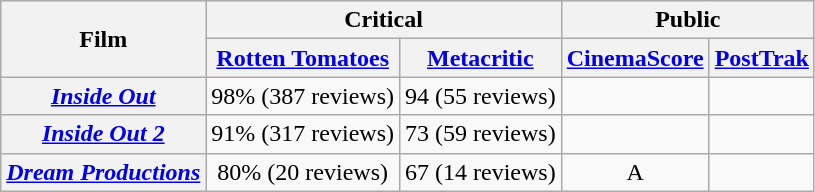<table class="wikitable plainrowheaders sortable" style="text-align: center;">
<tr>
<th scope="col" rowspan="2">Film</th>
<th scope="col" colspan="2">Critical</th>
<th colspan="2" scope="col">Public</th>
</tr>
<tr>
<th scope="col"><a href='#'>Rotten Tomatoes</a></th>
<th scope="col"><a href='#'>Metacritic</a></th>
<th scope="col"><a href='#'>CinemaScore</a></th>
<th><a href='#'>PostTrak</a></th>
</tr>
<tr>
<th scope="row"><em><a href='#'>Inside Out</a></em></th>
<td>98% (387 reviews)</td>
<td>94 (55 reviews)</td>
<td></td>
<td></td>
</tr>
<tr>
<th scope="row"><em><a href='#'>Inside Out 2</a></em></th>
<td>91% (317 reviews)</td>
<td>73 (59 reviews)</td>
<td></td>
<td></td>
</tr>
<tr>
<th Scope="row"><em><a href='#'>Dream Productions</a></em></th>
<td>80% (20 reviews)</td>
<td>67 (14 reviews)</td>
<td>A</td>
<td></td>
</tr>
</table>
